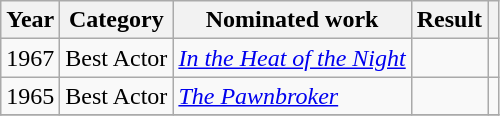<table class="wikitable">
<tr>
<th>Year</th>
<th>Category</th>
<th>Nominated work</th>
<th>Result</th>
<th></th>
</tr>
<tr>
<td>1967</td>
<td>Best Actor</td>
<td><em><a href='#'>In the Heat of the Night</a></em></td>
<td></td>
<td></td>
</tr>
<tr>
<td>1965</td>
<td>Best Actor</td>
<td><em><a href='#'>The Pawnbroker</a></em></td>
<td></td>
<td></td>
</tr>
<tr>
</tr>
</table>
